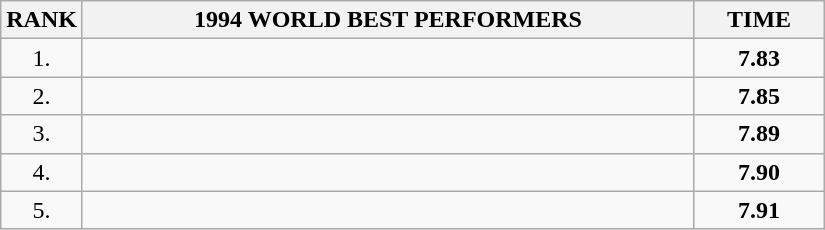<table class=wikitable>
<tr>
<th>RANK</th>
<th align="center" style="width: 25em">1994 WORLD BEST PERFORMERS</th>
<th align="center" style="width: 5em">TIME</th>
</tr>
<tr>
<td align="center">1.</td>
<td></td>
<td align="center"><strong>7.83</strong></td>
</tr>
<tr>
<td align=center>2.</td>
<td></td>
<td align=center><strong>7.85</strong></td>
</tr>
<tr>
<td align="center">3.</td>
<td></td>
<td align="center"><strong>7.89</strong></td>
</tr>
<tr>
<td align=center>4.</td>
<td></td>
<td align=center><strong>7.90</strong></td>
</tr>
<tr>
<td align="center">5.</td>
<td></td>
<td align="center"><strong>7.91</strong></td>
</tr>
</table>
